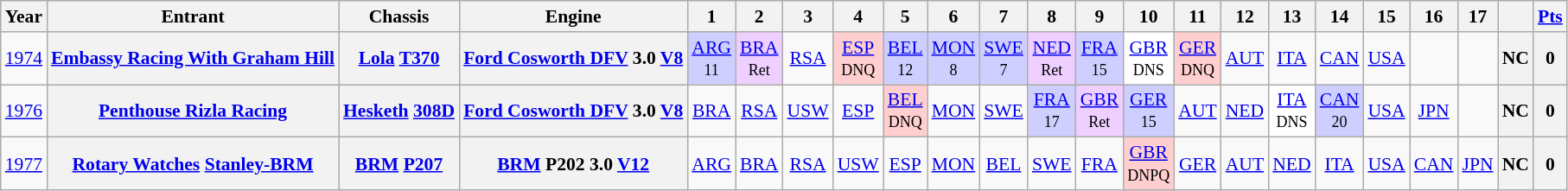<table class="wikitable" style="text-align:center; font-size:90%">
<tr>
<th>Year</th>
<th>Entrant</th>
<th>Chassis</th>
<th>Engine</th>
<th>1</th>
<th>2</th>
<th>3</th>
<th>4</th>
<th>5</th>
<th>6</th>
<th>7</th>
<th>8</th>
<th>9</th>
<th>10</th>
<th>11</th>
<th>12</th>
<th>13</th>
<th>14</th>
<th>15</th>
<th>16</th>
<th>17</th>
<th></th>
<th><a href='#'>Pts</a></th>
</tr>
<tr>
<td><a href='#'>1974</a></td>
<th><a href='#'>Embassy Racing With Graham Hill</a></th>
<th><a href='#'>Lola</a> <a href='#'>T370</a></th>
<th><a href='#'>Ford Cosworth DFV</a> 3.0 <a href='#'>V8</a></th>
<td style="background:#CFCFFF;"><a href='#'>ARG</a><br><small>11</small></td>
<td style="background:#EFCFFF;"><a href='#'>BRA</a><br><small>Ret</small></td>
<td><a href='#'>RSA</a></td>
<td style="background:#FFCFCF;"><a href='#'>ESP</a><br><small>DNQ</small></td>
<td style="background:#CFCFFF;"><a href='#'>BEL</a><br><small>12</small></td>
<td style="background:#CFCFFF;"><a href='#'>MON</a><br><small>8</small></td>
<td style="background:#CFCFFF;"><a href='#'>SWE</a><br><small>7</small></td>
<td style="background:#EFCFFF;"><a href='#'>NED</a><br><small>Ret</small></td>
<td style="background:#CFCFFF;"><a href='#'>FRA</a><br><small>15</small></td>
<td style="background:#FFFFFF;"><a href='#'>GBR</a><br><small>DNS</small></td>
<td style="background:#FFCFCF;"><a href='#'>GER</a><br><small>DNQ</small></td>
<td><a href='#'>AUT</a></td>
<td><a href='#'>ITA</a></td>
<td><a href='#'>CAN</a></td>
<td><a href='#'>USA</a></td>
<td></td>
<td></td>
<th>NC</th>
<th>0</th>
</tr>
<tr>
<td><a href='#'>1976</a></td>
<th><a href='#'>Penthouse Rizla Racing</a></th>
<th><a href='#'>Hesketh</a> <a href='#'>308D</a></th>
<th><a href='#'>Ford Cosworth DFV</a> 3.0 <a href='#'>V8</a></th>
<td><a href='#'>BRA</a></td>
<td><a href='#'>RSA</a></td>
<td><a href='#'>USW</a></td>
<td><a href='#'>ESP</a></td>
<td style="background:#FFCFCF;"><a href='#'>BEL</a><br><small>DNQ</small></td>
<td><a href='#'>MON</a></td>
<td><a href='#'>SWE</a></td>
<td style="background:#CFCFFF;"><a href='#'>FRA</a><br><small>17</small></td>
<td style="background:#EFCFFF;"><a href='#'>GBR</a><br><small>Ret</small></td>
<td style="background:#CFCFFF;"><a href='#'>GER</a><br><small>15</small></td>
<td><a href='#'>AUT</a></td>
<td><a href='#'>NED</a></td>
<td style="background:#ffffff;"><a href='#'>ITA</a><br><small>DNS</small></td>
<td style="background:#CFCFFF;"><a href='#'>CAN</a><br><small>20</small></td>
<td><a href='#'>USA</a></td>
<td><a href='#'>JPN</a></td>
<td></td>
<th>NC</th>
<th>0</th>
</tr>
<tr>
<td><a href='#'>1977</a></td>
<th><a href='#'>Rotary Watches</a> <a href='#'>Stanley-BRM</a></th>
<th><a href='#'>BRM</a> <a href='#'>P207</a></th>
<th><a href='#'>BRM</a> P202 3.0 <a href='#'>V12</a></th>
<td><a href='#'>ARG</a></td>
<td><a href='#'>BRA</a></td>
<td><a href='#'>RSA</a></td>
<td><a href='#'>USW</a></td>
<td><a href='#'>ESP</a></td>
<td><a href='#'>MON</a></td>
<td><a href='#'>BEL</a></td>
<td><a href='#'>SWE</a></td>
<td><a href='#'>FRA</a></td>
<td style="background:#FFCFCF;"><a href='#'>GBR</a><br><small>DNPQ</small></td>
<td><a href='#'>GER</a></td>
<td><a href='#'>AUT</a></td>
<td><a href='#'>NED</a></td>
<td><a href='#'>ITA</a></td>
<td><a href='#'>USA</a></td>
<td><a href='#'>CAN</a></td>
<td><a href='#'>JPN</a></td>
<th>NC</th>
<th>0</th>
</tr>
</table>
